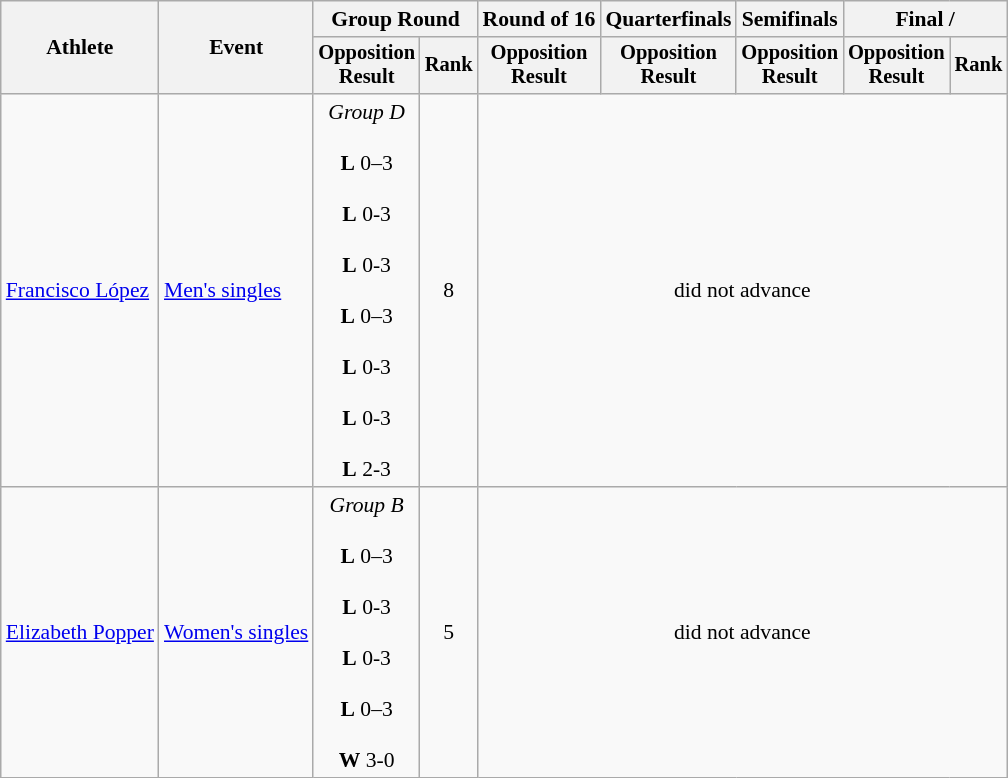<table class="wikitable" style="font-size:90%">
<tr>
<th rowspan="2">Athlete</th>
<th rowspan="2">Event</th>
<th colspan="2">Group Round</th>
<th>Round of 16</th>
<th>Quarterfinals</th>
<th>Semifinals</th>
<th colspan=2>Final / </th>
</tr>
<tr style="font-size:95%">
<th>Opposition<br>Result</th>
<th>Rank</th>
<th>Opposition<br>Result</th>
<th>Opposition<br>Result</th>
<th>Opposition<br>Result</th>
<th>Opposition<br>Result</th>
<th>Rank</th>
</tr>
<tr align=center>
<td align=left><a href='#'>Francisco López</a></td>
<td align=left><a href='#'>Men's singles</a></td>
<td><em>Group D</em><br><br><strong>L</strong> 0–3<br><br><strong>L</strong> 0-3<br><br><strong>L</strong> 0-3<br><br><strong>L</strong> 0–3<br><br><strong>L</strong> 0-3<br><br><strong>L</strong> 0-3<br><br><strong>L</strong> 2-3</td>
<td>8</td>
<td colspan=6>did not advance</td>
</tr>
<tr align=center>
<td align=left><a href='#'>Elizabeth Popper</a></td>
<td align=left><a href='#'>Women's singles</a></td>
<td><em>Group B</em><br><br><strong>L</strong> 0–3<br><br><strong>L</strong> 0-3<br><br><strong>L</strong> 0-3<br><br><strong>L</strong> 0–3<br><br><strong>W</strong> 3-0</td>
<td>5</td>
<td colspan=6>did not advance</td>
</tr>
</table>
